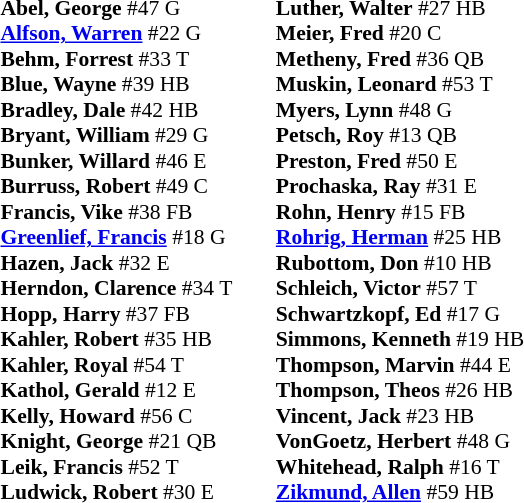<table class="toccolours" style="border-collapse:collapse; font-size:90%;">
<tr>
<td colspan="7" align="center"></td>
</tr>
<tr>
<td colspan=7 align="right"></td>
</tr>
<tr>
<td valign="top"><br><strong>Abel, George</strong> #47  G<br>
<strong><a href='#'>Alfson, Warren</a></strong> #22  G<br>
<strong>Behm, Forrest</strong> #33  T<br>
<strong>Blue, Wayne</strong> #39  HB<br>
<strong>Bradley, Dale</strong> #42  HB<br>
<strong>Bryant, William</strong> #29  G<br>
<strong>Bunker, Willard</strong> #46  E<br>
<strong>Burruss, Robert</strong> #49  C<br>
<strong>Francis, Vike</strong> #38  FB<br>
<strong><a href='#'>Greenlief, Francis</a></strong> #18  G<br>
<strong>Hazen, Jack</strong> #32  E<br>
<strong>Herndon, Clarence</strong> #34  T<br>
<strong>Hopp, Harry</strong> #37  FB<br>
<strong>Kahler, Robert</strong> #35  HB<br>
<strong>Kahler, Royal</strong> #54  T<br>
<strong>Kathol, Gerald</strong> #12  E<br>
<strong>Kelly, Howard</strong> #56  C<br>
<strong>Knight, George</strong> #21  QB<br>
<strong>Leik, Francis</strong> #52  T<br>
<strong>Ludwick, Robert</strong> #30  E</td>
<td width="25"> </td>
<td valign="top"><br><strong>Luther, Walter</strong> #27  HB<br>
<strong>Meier, Fred</strong> #20  C<br>
<strong>Metheny, Fred</strong> #36  QB<br>
<strong>Muskin, Leonard</strong> #53  T<br>
<strong>Myers, Lynn</strong> #48  G<br>
<strong>Petsch, Roy</strong> #13  QB<br>
<strong>Preston, Fred</strong> #50  E<br>
<strong>Prochaska, Ray</strong> #31  E<br>
<strong>Rohn, Henry</strong> #15  FB<br>
<strong><a href='#'>Rohrig, Herman</a></strong> #25  HB<br>
<strong>Rubottom, Don</strong> #10  HB<br>
<strong>Schleich, Victor</strong> #57  T<br>
<strong>Schwartzkopf, Ed</strong> #17  G<br>
<strong>Simmons, Kenneth</strong> #19  HB<br>
<strong>Thompson, Marvin</strong> #44  E<br>
<strong>Thompson, Theos</strong> #26  HB<br>
<strong>Vincent, Jack</strong> #23  HB<br>
<strong>VonGoetz, Herbert</strong> #48  G<br>
<strong>Whitehead, Ralph</strong> #16  T<br>
<strong><a href='#'>Zikmund, Allen</a></strong> #59  HB</td>
</tr>
</table>
